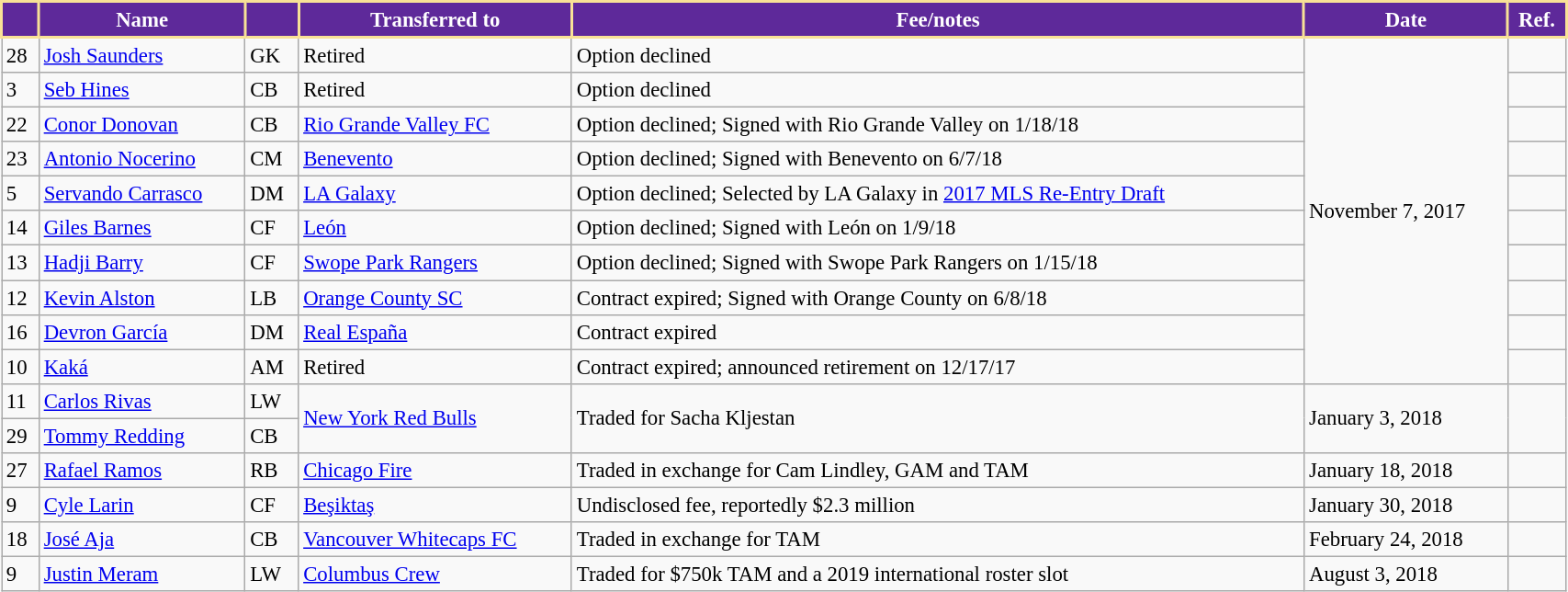<table class="wikitable sortable" style="width:90%; text-align:center; font-size:95%; text-align:left;">
<tr>
<th style="background:#5E299A; color:white; border:2px solid #F8E196;"></th>
<th style="background:#5E299A; color:white; border:2px solid #F8E196;">Name</th>
<th style="background:#5E299A; color:white; border:2px solid #F8E196;"></th>
<th style="background:#5E299A; color:white; border:2px solid #F8E196;">Transferred to</th>
<th style="background:#5E299A; color:white; border:2px solid #F8E196;">Fee/notes</th>
<th style="background:#5E299A; color:white; border:2px solid #F8E196;">Date</th>
<th style="background:#5E299A; color:white; border:2px solid #F8E196;">Ref.</th>
</tr>
<tr>
<td>28</td>
<td> <a href='#'>Josh Saunders</a></td>
<td>GK</td>
<td>Retired</td>
<td>Option declined</td>
<td rowspan="10">November 7, 2017</td>
<td></td>
</tr>
<tr>
<td>3</td>
<td> <a href='#'>Seb Hines</a></td>
<td>CB</td>
<td>Retired</td>
<td>Option declined</td>
<td></td>
</tr>
<tr>
<td>22</td>
<td> <a href='#'>Conor Donovan</a></td>
<td>CB</td>
<td> <a href='#'>Rio Grande Valley FC</a></td>
<td>Option declined; Signed with Rio Grande Valley on 1/18/18</td>
<td></td>
</tr>
<tr>
<td>23</td>
<td> <a href='#'>Antonio Nocerino</a></td>
<td>CM</td>
<td> <a href='#'>Benevento</a></td>
<td>Option declined; Signed with Benevento on 6/7/18</td>
<td></td>
</tr>
<tr>
<td>5</td>
<td> <a href='#'>Servando Carrasco</a></td>
<td>DM</td>
<td> <a href='#'>LA Galaxy</a></td>
<td>Option declined; Selected by LA Galaxy in <a href='#'>2017 MLS Re-Entry Draft</a></td>
<td></td>
</tr>
<tr>
<td>14</td>
<td> <a href='#'>Giles Barnes</a></td>
<td>CF</td>
<td> <a href='#'>León</a></td>
<td>Option declined; Signed with León on 1/9/18</td>
<td></td>
</tr>
<tr>
<td>13</td>
<td> <a href='#'>Hadji Barry</a></td>
<td>CF</td>
<td> <a href='#'>Swope Park Rangers</a></td>
<td>Option declined; Signed with Swope Park Rangers on 1/15/18</td>
<td></td>
</tr>
<tr>
<td>12</td>
<td> <a href='#'>Kevin Alston</a></td>
<td>LB</td>
<td> <a href='#'>Orange County SC</a></td>
<td>Contract expired; Signed with Orange County on 6/8/18</td>
<td></td>
</tr>
<tr>
<td>16</td>
<td> <a href='#'>Devron García</a></td>
<td>DM</td>
<td> <a href='#'>Real España</a></td>
<td>Contract expired</td>
<td></td>
</tr>
<tr>
<td>10</td>
<td> <a href='#'>Kaká</a></td>
<td>AM</td>
<td>Retired</td>
<td>Contract expired; announced retirement on 12/17/17</td>
<td></td>
</tr>
<tr>
<td>11</td>
<td> <a href='#'>Carlos Rivas</a></td>
<td>LW</td>
<td rowspan="2"> <a href='#'>New York Red Bulls</a></td>
<td rowspan="2">Traded for Sacha Kljestan</td>
<td rowspan="2">January 3, 2018</td>
<td rowspan="2"></td>
</tr>
<tr>
<td>29</td>
<td> <a href='#'>Tommy Redding</a></td>
<td>CB</td>
</tr>
<tr>
<td>27</td>
<td> <a href='#'>Rafael Ramos</a></td>
<td>RB</td>
<td> <a href='#'>Chicago Fire</a></td>
<td>Traded in exchange for Cam Lindley, GAM and TAM</td>
<td>January 18, 2018</td>
<td></td>
</tr>
<tr>
<td>9</td>
<td> <a href='#'>Cyle Larin</a></td>
<td>CF</td>
<td> <a href='#'>Beşiktaş</a></td>
<td>Undisclosed fee, reportedly $2.3 million</td>
<td>January 30, 2018</td>
<td></td>
</tr>
<tr>
<td>18</td>
<td> <a href='#'>José Aja</a></td>
<td>CB</td>
<td> <a href='#'>Vancouver Whitecaps FC</a></td>
<td>Traded in exchange for TAM</td>
<td>February 24, 2018</td>
<td></td>
</tr>
<tr>
<td>9</td>
<td> <a href='#'>Justin Meram</a></td>
<td>LW</td>
<td> <a href='#'>Columbus Crew</a></td>
<td>Traded for $750k TAM and a 2019 international roster slot</td>
<td>August 3, 2018</td>
<td></td>
</tr>
</table>
